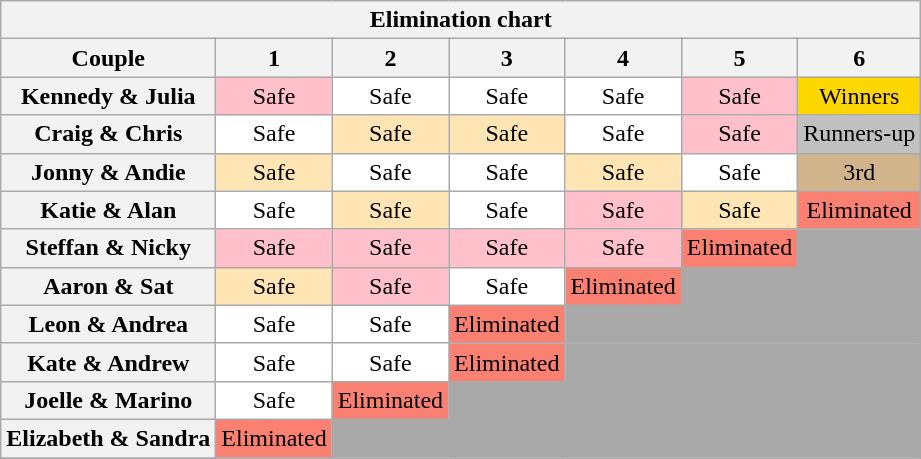<table class="wikitable" style="text-align:center">
<tr>
<th colspan="7">Elimination chart</th>
</tr>
<tr>
<th>Couple</th>
<th>1</th>
<th>2</th>
<th>3</th>
<th>4</th>
<th>5</th>
<th>6</th>
</tr>
<tr>
<th>Kennedy & Julia</th>
<td bgcolor="pink">Safe</td>
<td bgcolor="white">Safe</td>
<td bgcolor="white">Safe</td>
<td bgcolor="white">Safe</td>
<td bgcolor="pink">Safe</td>
<td bgcolor="gold">Winners</td>
</tr>
<tr>
<th>Craig & Chris</th>
<td bgcolor="white">Safe</td>
<td bgcolor="#FFE5B4">Safe</td>
<td bgcolor="#FFE5B4">Safe</td>
<td bgcolor="white">Safe</td>
<td bgcolor="pink">Safe</td>
<td bgcolor="silver">Runners-up</td>
</tr>
<tr>
<th>Jonny & Andie</th>
<td bgcolor="#FFE5B4">Safe</td>
<td bgcolor="white">Safe</td>
<td bgcolor="white">Safe</td>
<td bgcolor="#FFE5B4">Safe</td>
<td bgcolor="white">Safe</td>
<td bgcolor="tan">3rd</td>
</tr>
<tr>
<th>Katie & Alan</th>
<td bgcolor="white">Safe</td>
<td bgcolor="#FFE5B4">Safe</td>
<td bgcolor="white">Safe</td>
<td bgcolor="pink">Safe</td>
<td bgcolor="FFE5B4">Safe</td>
<td bgcolor="salmon">Eliminated</td>
</tr>
<tr>
<th>Steffan & Nicky</th>
<td bgcolor="pink">Safe</td>
<td bgcolor="pink">Safe</td>
<td bgcolor="pink">Safe</td>
<td bgcolor="pink">Safe</td>
<td bgcolor="salmon">Eliminated</td>
<td colspan="1" bgcolor=darkgray></td>
</tr>
<tr>
<th>Aaron & Sat</th>
<td bgcolor="#FFE5B4">Safe</td>
<td bgcolor="pink">Safe</td>
<td bgcolor="white">Safe</td>
<td bgcolor="salmon">Eliminated</td>
<td colspan="2" bgcolor=darkgray></td>
</tr>
<tr>
<th>Leon & Andrea</th>
<td bgcolor="white">Safe</td>
<td bgcolor="white">Safe</td>
<td bgcolor="salmon">Eliminated</td>
<td colspan="3" bgcolor=darkgray></td>
</tr>
<tr>
<th>Kate & Andrew</th>
<td bgcolor="white">Safe</td>
<td bgcolor="white">Safe</td>
<td bgcolor="salmon">Eliminated</td>
<td colspan="3" bgcolor=darkgray></td>
</tr>
<tr>
<th>Joelle & Marino</th>
<td bgcolor="white">Safe</td>
<td bgcolor="salmon">Eliminated</td>
<td colspan="4" bgcolor=darkgray></td>
</tr>
<tr>
<th>Elizabeth & Sandra</th>
<td bgcolor="salmon">Eliminated</td>
<td colspan="5" bgcolor=darkgray></td>
</tr>
<tr>
</tr>
</table>
